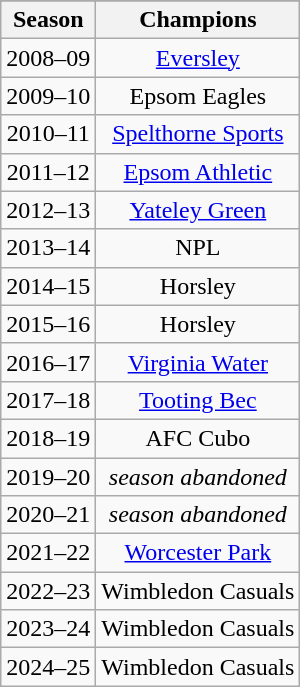<table class="wikitable" style="text-align: center">
<tr>
</tr>
<tr>
<th>Season</th>
<th>Champions</th>
</tr>
<tr>
<td>2008–09</td>
<td><a href='#'>Eversley</a></td>
</tr>
<tr>
<td>2009–10</td>
<td>Epsom Eagles</td>
</tr>
<tr>
<td>2010–11</td>
<td><a href='#'>Spelthorne Sports</a></td>
</tr>
<tr>
<td>2011–12</td>
<td><a href='#'>Epsom Athletic</a></td>
</tr>
<tr>
<td>2012–13</td>
<td><a href='#'>Yateley Green</a></td>
</tr>
<tr>
<td>2013–14</td>
<td>NPL</td>
</tr>
<tr>
<td>2014–15</td>
<td>Horsley</td>
</tr>
<tr>
<td>2015–16</td>
<td>Horsley</td>
</tr>
<tr>
<td>2016–17</td>
<td><a href='#'>Virginia Water</a></td>
</tr>
<tr>
<td>2017–18</td>
<td><a href='#'>Tooting Bec</a></td>
</tr>
<tr>
<td>2018–19</td>
<td>AFC Cubo</td>
</tr>
<tr>
<td>2019–20</td>
<td><em>season abandoned</em></td>
</tr>
<tr>
<td>2020–21</td>
<td><em>season abandoned</em></td>
</tr>
<tr>
<td>2021–22</td>
<td><a href='#'>Worcester Park</a></td>
</tr>
<tr>
<td>2022–23</td>
<td>Wimbledon Casuals</td>
</tr>
<tr>
<td>2023–24</td>
<td>Wimbledon Casuals</td>
</tr>
<tr>
<td>2024–25</td>
<td>Wimbledon Casuals</td>
</tr>
</table>
